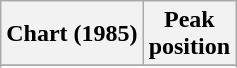<table class="wikitable sortable plainrowheaders" style="text-align:center">
<tr>
<th>Chart (1985)</th>
<th>Peak<br>position</th>
</tr>
<tr>
</tr>
<tr>
</tr>
</table>
